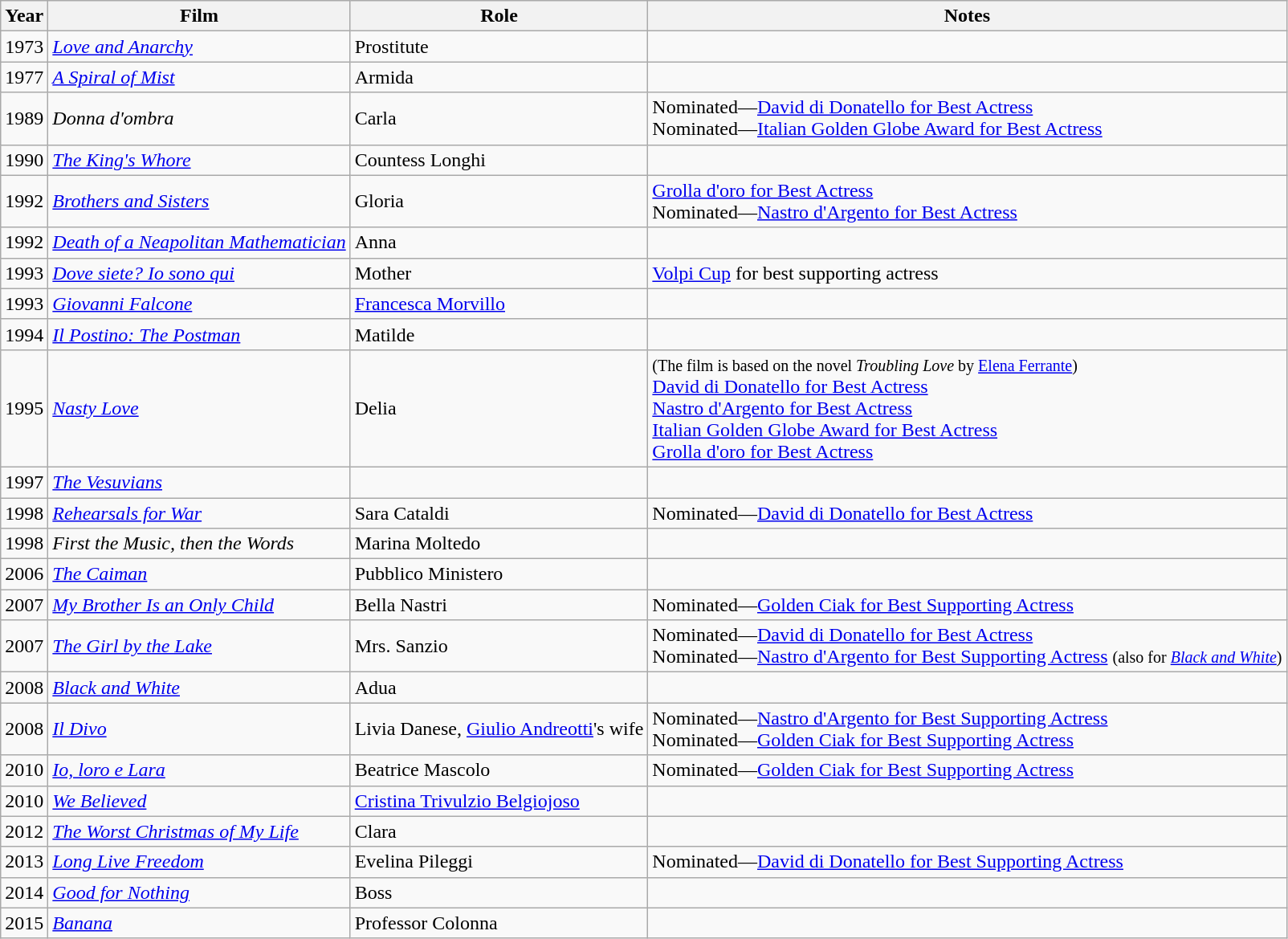<table class="wikitable">
<tr>
<th>Year</th>
<th>Film</th>
<th>Role</th>
<th>Notes</th>
</tr>
<tr>
<td>1973</td>
<td><em><a href='#'>Love and Anarchy</a></em></td>
<td>Prostitute</td>
<td></td>
</tr>
<tr>
<td>1977</td>
<td><em><a href='#'>A Spiral of Mist</a></em></td>
<td>Armida</td>
<td></td>
</tr>
<tr>
<td>1989</td>
<td><em>Donna d'ombra</em></td>
<td>Carla</td>
<td>Nominated—<a href='#'>David di Donatello for Best Actress</a><br>Nominated—<a href='#'>Italian Golden Globe Award for Best Actress</a></td>
</tr>
<tr>
<td>1990</td>
<td><em><a href='#'>The King's Whore</a></em></td>
<td>Countess Longhi</td>
<td></td>
</tr>
<tr>
<td>1992</td>
<td><em><a href='#'>Brothers and Sisters</a></em></td>
<td>Gloria</td>
<td><a href='#'>Grolla d'oro for Best Actress</a><br>Nominated—<a href='#'>Nastro d'Argento for Best Actress</a></td>
</tr>
<tr>
<td>1992</td>
<td><em><a href='#'>Death of a Neapolitan Mathematician</a></em></td>
<td>Anna</td>
<td></td>
</tr>
<tr>
<td>1993</td>
<td><em><a href='#'>Dove siete? Io sono qui</a></em></td>
<td>Mother</td>
<td><a href='#'>Volpi Cup</a> for best supporting actress</td>
</tr>
<tr>
<td>1993</td>
<td><em><a href='#'>Giovanni Falcone</a></em></td>
<td><a href='#'>Francesca Morvillo</a></td>
<td></td>
</tr>
<tr>
<td>1994</td>
<td><em><a href='#'>Il Postino: The Postman</a></em></td>
<td>Matilde</td>
<td></td>
</tr>
<tr>
<td>1995</td>
<td><em><a href='#'>Nasty Love</a></em></td>
<td>Delia</td>
<td><small>(The film is based on the novel <em>Troubling Love</em> by <a href='#'>Elena Ferrante</a>)</small><br><a href='#'>David di Donatello for Best Actress</a><br><a href='#'>Nastro d'Argento for Best Actress</a><br><a href='#'>Italian Golden Globe Award for Best Actress</a><br><a href='#'>Grolla d'oro for Best Actress</a></td>
</tr>
<tr>
<td>1997</td>
<td><em><a href='#'>The Vesuvians</a></em></td>
<td></td>
<td></td>
</tr>
<tr>
<td>1998</td>
<td><em><a href='#'>Rehearsals for War</a></em></td>
<td>Sara Cataldi</td>
<td>Nominated—<a href='#'>David di Donatello for Best Actress</a></td>
</tr>
<tr>
<td>1998</td>
<td><em>First the Music, then the Words</em></td>
<td>Marina Moltedo</td>
</tr>
<tr>
<td>2006</td>
<td><em><a href='#'>The Caiman</a></em></td>
<td>Pubblico Ministero</td>
<td></td>
</tr>
<tr>
<td>2007</td>
<td><em><a href='#'>My Brother Is an Only Child</a></em></td>
<td>Bella Nastri</td>
<td>Nominated—<a href='#'>Golden Ciak for Best Supporting Actress</a></td>
</tr>
<tr>
<td>2007</td>
<td><em><a href='#'>The Girl by the Lake</a></em></td>
<td>Mrs. Sanzio</td>
<td>Nominated—<a href='#'>David di Donatello for Best Actress</a><br>Nominated—<a href='#'>Nastro d'Argento for Best Supporting Actress</a> <small>(also for <em><a href='#'>Black and White</a></em>)</small></td>
</tr>
<tr>
<td>2008</td>
<td><em><a href='#'>Black and White</a></em></td>
<td>Adua</td>
<td></td>
</tr>
<tr>
<td>2008</td>
<td><em><a href='#'>Il Divo</a></em></td>
<td>Livia Danese, <a href='#'>Giulio Andreotti</a>'s wife</td>
<td>Nominated—<a href='#'>Nastro d'Argento for Best Supporting Actress</a><br>Nominated—<a href='#'>Golden Ciak for Best Supporting Actress</a></td>
</tr>
<tr>
<td>2010</td>
<td><em><a href='#'>Io, loro e Lara</a></em></td>
<td>Beatrice Mascolo</td>
<td>Nominated—<a href='#'>Golden Ciak for Best Supporting Actress</a></td>
</tr>
<tr>
<td>2010</td>
<td><em><a href='#'>We Believed</a></em></td>
<td><a href='#'>Cristina Trivulzio Belgiojoso</a></td>
<td></td>
</tr>
<tr>
<td>2012</td>
<td><em><a href='#'>The Worst Christmas of My Life</a></em></td>
<td>Clara</td>
<td></td>
</tr>
<tr>
<td>2013</td>
<td><em><a href='#'>Long Live Freedom</a></em></td>
<td>Evelina Pileggi</td>
<td>Nominated—<a href='#'>David di Donatello for Best Supporting Actress</a></td>
</tr>
<tr>
<td>2014</td>
<td><em><a href='#'>Good for Nothing</a></em></td>
<td>Boss</td>
<td></td>
</tr>
<tr>
<td>2015</td>
<td><em><a href='#'>Banana</a></em></td>
<td>Professor Colonna</td>
<td></td>
</tr>
</table>
